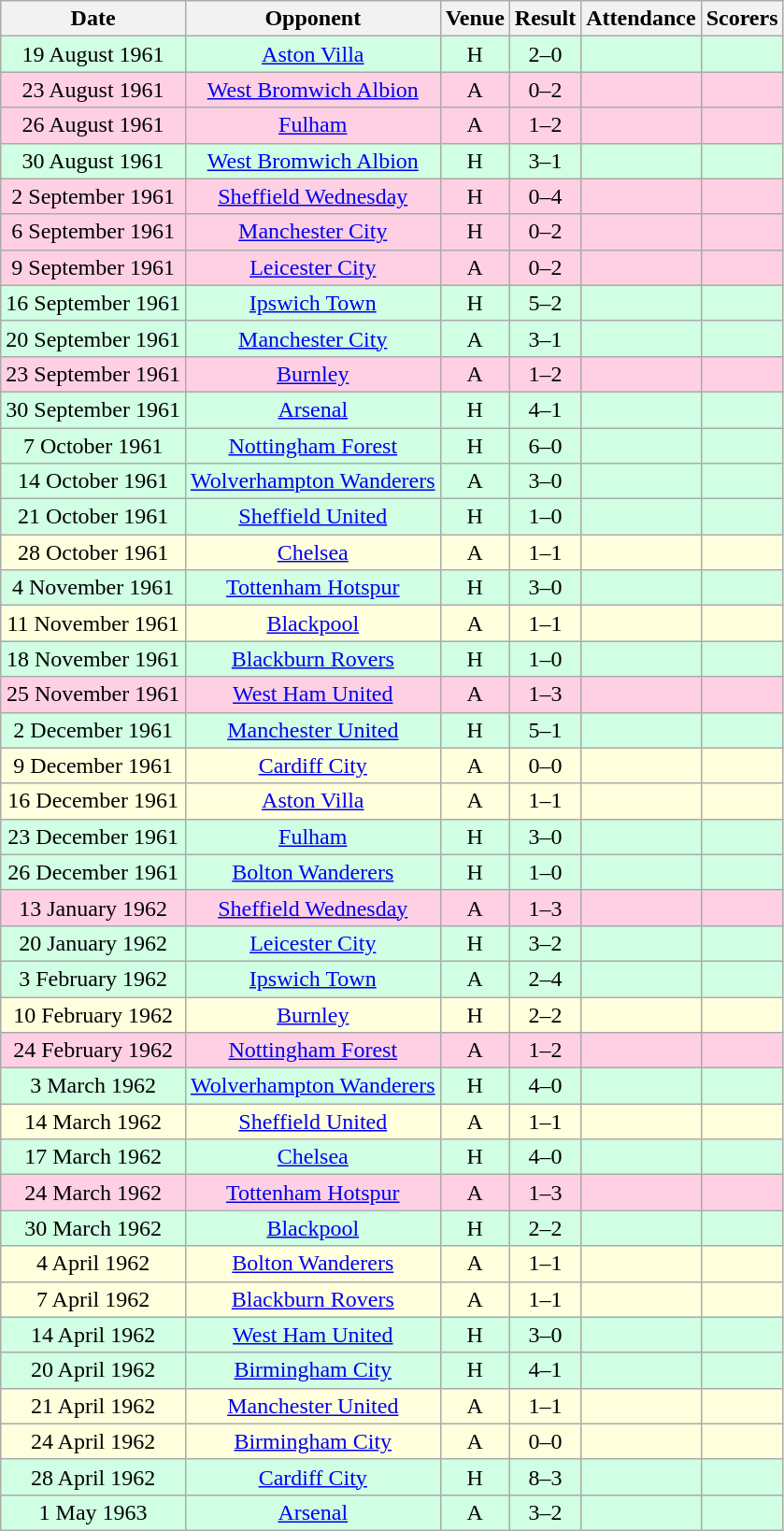<table class="wikitable sortable" style="font-size:100%; text-align:center">
<tr>
<th>Date</th>
<th>Opponent</th>
<th>Venue</th>
<th>Result</th>
<th>Attendance</th>
<th>Scorers</th>
</tr>
<tr style="background-color: #d0ffe3;">
<td>19 August 1961</td>
<td><a href='#'>Aston Villa</a></td>
<td>H</td>
<td>2–0</td>
<td></td>
<td></td>
</tr>
<tr style="background-color: #ffd0e3;">
<td>23 August 1961</td>
<td><a href='#'>West Bromwich Albion</a></td>
<td>A</td>
<td>0–2</td>
<td></td>
<td></td>
</tr>
<tr style="background-color: #ffd0e3;">
<td>26 August 1961</td>
<td><a href='#'>Fulham</a></td>
<td>A</td>
<td>1–2</td>
<td></td>
<td></td>
</tr>
<tr style="background-color: #d0ffe3;">
<td>30 August 1961</td>
<td><a href='#'>West Bromwich Albion</a></td>
<td>H</td>
<td>3–1</td>
<td></td>
<td></td>
</tr>
<tr style="background-color: #ffd0e3;">
<td>2 September 1961</td>
<td><a href='#'>Sheffield Wednesday</a></td>
<td>H</td>
<td>0–4</td>
<td></td>
<td></td>
</tr>
<tr style="background-color: #ffd0e3;">
<td>6 September 1961</td>
<td><a href='#'>Manchester City</a></td>
<td>H</td>
<td>0–2</td>
<td></td>
<td></td>
</tr>
<tr style="background-color: #ffd0e3;">
<td>9 September 1961</td>
<td><a href='#'>Leicester City</a></td>
<td>A</td>
<td>0–2</td>
<td></td>
<td></td>
</tr>
<tr style="background-color: #d0ffe3;">
<td>16 September 1961</td>
<td><a href='#'>Ipswich Town</a></td>
<td>H</td>
<td>5–2</td>
<td></td>
<td></td>
</tr>
<tr style="background-color: #d0ffe3;">
<td>20 September 1961</td>
<td><a href='#'>Manchester City</a></td>
<td>A</td>
<td>3–1</td>
<td></td>
<td></td>
</tr>
<tr style="background-color: #ffd0e3;">
<td>23 September 1961</td>
<td><a href='#'>Burnley</a></td>
<td>A</td>
<td>1–2</td>
<td></td>
<td></td>
</tr>
<tr style="background-color: #d0ffe3;">
<td>30 September 1961</td>
<td><a href='#'>Arsenal</a></td>
<td>H</td>
<td>4–1</td>
<td></td>
<td></td>
</tr>
<tr style="background-color: #d0ffe3;">
<td>7 October 1961</td>
<td><a href='#'>Nottingham Forest</a></td>
<td>H</td>
<td>6–0</td>
<td></td>
<td></td>
</tr>
<tr style="background-color: #d0ffe3;">
<td>14 October 1961</td>
<td><a href='#'>Wolverhampton Wanderers</a></td>
<td>A</td>
<td>3–0</td>
<td></td>
<td></td>
</tr>
<tr style="background-color: #d0ffe3;">
<td>21 October 1961</td>
<td><a href='#'>Sheffield United</a></td>
<td>H</td>
<td>1–0</td>
<td></td>
<td></td>
</tr>
<tr style="background-color: #ffffdd;">
<td>28 October 1961</td>
<td><a href='#'>Chelsea</a></td>
<td>A</td>
<td>1–1</td>
<td></td>
<td></td>
</tr>
<tr style="background-color: #d0ffe3;">
<td>4 November 1961</td>
<td><a href='#'>Tottenham Hotspur</a></td>
<td>H</td>
<td>3–0</td>
<td></td>
<td></td>
</tr>
<tr style="background-color: #ffffdd;">
<td>11 November 1961</td>
<td><a href='#'>Blackpool</a></td>
<td>A</td>
<td>1–1</td>
<td></td>
<td></td>
</tr>
<tr style="background-color: #d0ffe3;">
<td>18 November 1961</td>
<td><a href='#'>Blackburn Rovers</a></td>
<td>H</td>
<td>1–0</td>
<td></td>
<td></td>
</tr>
<tr style="background-color: #ffd0e3;">
<td>25 November 1961</td>
<td><a href='#'>West Ham United</a></td>
<td>A</td>
<td>1–3</td>
<td></td>
<td></td>
</tr>
<tr style="background-color: #d0ffe3;">
<td>2 December 1961</td>
<td><a href='#'>Manchester United</a></td>
<td>H</td>
<td>5–1</td>
<td></td>
<td></td>
</tr>
<tr style="background-color: #ffffdd;">
<td>9 December 1961</td>
<td><a href='#'>Cardiff City</a></td>
<td>A</td>
<td>0–0</td>
<td></td>
<td></td>
</tr>
<tr style="background-color: #ffffdd;">
<td>16 December 1961</td>
<td><a href='#'>Aston Villa</a></td>
<td>A</td>
<td>1–1</td>
<td></td>
<td></td>
</tr>
<tr style="background-color: #d0ffe3;">
<td>23 December 1961</td>
<td><a href='#'>Fulham</a></td>
<td>H</td>
<td>3–0</td>
<td></td>
<td></td>
</tr>
<tr style="background-color: #d0ffe3;">
<td>26 December 1961</td>
<td><a href='#'>Bolton Wanderers</a></td>
<td>H</td>
<td>1–0</td>
<td></td>
<td></td>
</tr>
<tr style="background-color: #ffd0e3;">
<td>13 January 1962</td>
<td><a href='#'>Sheffield Wednesday</a></td>
<td>A</td>
<td>1–3</td>
<td></td>
<td></td>
</tr>
<tr style="background-color: #d0ffe3;">
<td>20 January 1962</td>
<td><a href='#'>Leicester City</a></td>
<td>H</td>
<td>3–2</td>
<td></td>
<td></td>
</tr>
<tr style="background-color: #d0ffe3;">
<td>3 February 1962</td>
<td><a href='#'>Ipswich Town</a></td>
<td>A</td>
<td>2–4</td>
<td></td>
<td></td>
</tr>
<tr style="background-color: #ffffdd;">
<td>10 February 1962</td>
<td><a href='#'>Burnley</a></td>
<td>H</td>
<td>2–2</td>
<td></td>
<td></td>
</tr>
<tr style="background-color: #ffd0e3;">
<td>24 February 1962</td>
<td><a href='#'>Nottingham Forest</a></td>
<td>A</td>
<td>1–2</td>
<td></td>
<td></td>
</tr>
<tr style="background-color: #d0ffe3;">
<td>3 March 1962</td>
<td><a href='#'>Wolverhampton Wanderers</a></td>
<td>H</td>
<td>4–0</td>
<td></td>
<td></td>
</tr>
<tr style="background-color: #ffffdd;">
<td>14 March 1962</td>
<td><a href='#'>Sheffield United</a></td>
<td>A</td>
<td>1–1</td>
<td></td>
<td></td>
</tr>
<tr style="background-color: #d0ffe3;">
<td>17 March 1962</td>
<td><a href='#'>Chelsea</a></td>
<td>H</td>
<td>4–0</td>
<td></td>
<td></td>
</tr>
<tr style="background-color: #ffd0e3;">
<td>24 March 1962</td>
<td><a href='#'>Tottenham Hotspur</a></td>
<td>A</td>
<td>1–3</td>
<td></td>
<td></td>
</tr>
<tr style="background-color: #d0ffe3;">
<td>30 March 1962</td>
<td><a href='#'>Blackpool</a></td>
<td>H</td>
<td>2–2</td>
<td></td>
<td></td>
</tr>
<tr style="background-color: #ffffdd;">
<td>4 April 1962</td>
<td><a href='#'>Bolton Wanderers</a></td>
<td>A</td>
<td>1–1</td>
<td></td>
<td></td>
</tr>
<tr style="background-color: #ffffdd;">
<td>7 April 1962</td>
<td><a href='#'>Blackburn Rovers</a></td>
<td>A</td>
<td>1–1</td>
<td></td>
<td></td>
</tr>
<tr style="background-color: #d0ffe3;">
<td>14 April 1962</td>
<td><a href='#'>West Ham United</a></td>
<td>H</td>
<td>3–0</td>
<td></td>
<td></td>
</tr>
<tr style="background-color: #d0ffe3;">
<td>20 April 1962</td>
<td><a href='#'>Birmingham City</a></td>
<td>H</td>
<td>4–1</td>
<td></td>
<td></td>
</tr>
<tr style="background-color: #ffffdd;">
<td>21 April 1962</td>
<td><a href='#'>Manchester United</a></td>
<td>A</td>
<td>1–1</td>
<td></td>
<td></td>
</tr>
<tr style="background-color: #ffffdd;">
<td>24 April 1962</td>
<td><a href='#'>Birmingham City</a></td>
<td>A</td>
<td>0–0</td>
<td></td>
<td></td>
</tr>
<tr style="background-color: #d0ffe3;">
<td>28 April 1962</td>
<td><a href='#'>Cardiff City</a></td>
<td>H</td>
<td>8–3</td>
<td></td>
<td></td>
</tr>
<tr style="background-color: #d0ffe3;">
<td>1 May 1963</td>
<td><a href='#'>Arsenal</a></td>
<td>A</td>
<td>3–2</td>
<td></td>
<td></td>
</tr>
</table>
